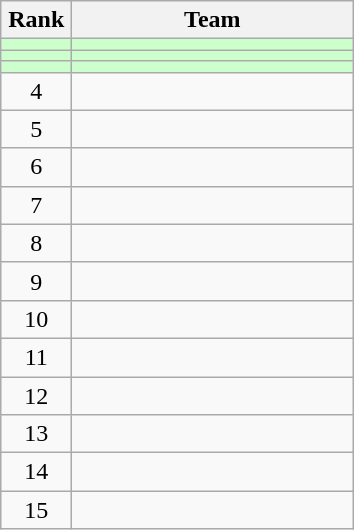<table class="wikitable" style="text-align: center;">
<tr>
<th width=40>Rank</th>
<th width=180>Team</th>
</tr>
<tr bgcolor=#CCFFCC>
<td></td>
<td style="text-align:left;"></td>
</tr>
<tr bgcolor=#CCFFCC>
<td></td>
<td style="text-align:left;"></td>
</tr>
<tr bgcolor=#CCFFCC>
<td></td>
<td style="text-align:left;"></td>
</tr>
<tr align=center>
<td>4</td>
<td style="text-align:left;"></td>
</tr>
<tr align=center>
<td>5</td>
<td style="text-align:left;"></td>
</tr>
<tr align=center>
<td>6</td>
<td style="text-align:left;"></td>
</tr>
<tr align=center>
<td>7</td>
<td style="text-align:left;"></td>
</tr>
<tr align=center>
<td>8</td>
<td style="text-align:left;"></td>
</tr>
<tr align=center>
<td>9</td>
<td style="text-align:left;"></td>
</tr>
<tr align=center>
<td>10</td>
<td style="text-align:left;"></td>
</tr>
<tr align=center>
<td>11</td>
<td style="text-align:left;"></td>
</tr>
<tr align=center>
<td>12</td>
<td style="text-align:left;"></td>
</tr>
<tr align=center>
<td>13</td>
<td style="text-align:left;"></td>
</tr>
<tr align=center>
<td>14</td>
<td style="text-align:left;"></td>
</tr>
<tr align=center>
<td>15</td>
<td style="text-align:left;"></td>
</tr>
</table>
